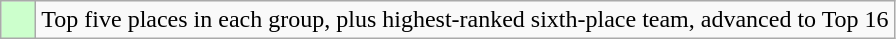<table class="wikitable">
<tr>
<td style="background:#cfc;">    </td>
<td>Top five places in each group, plus highest-ranked sixth-place team, advanced to Top 16</td>
</tr>
</table>
